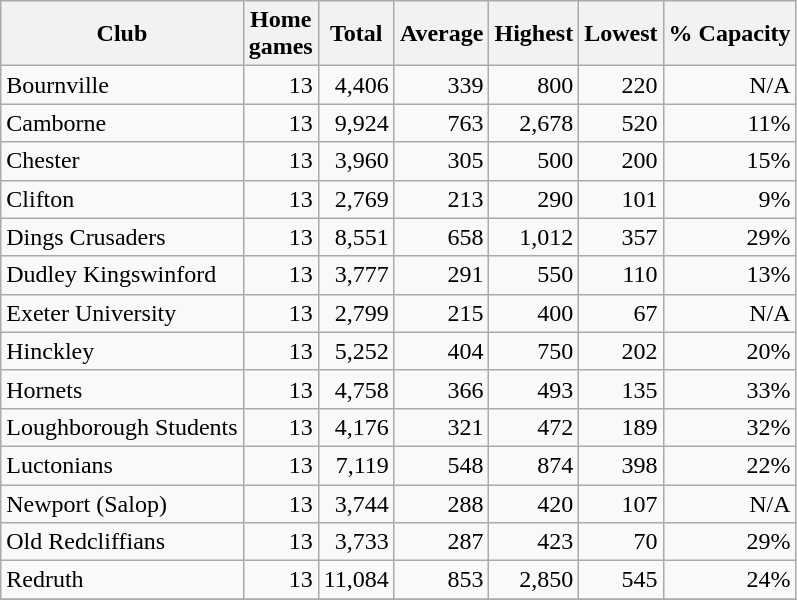<table class="wikitable sortable" style="text-align:right">
<tr>
<th>Club</th>
<th>Home<br>games</th>
<th>Total</th>
<th>Average</th>
<th>Highest</th>
<th>Lowest</th>
<th>% Capacity</th>
</tr>
<tr>
<td style="text-align:left">Bournville</td>
<td>13</td>
<td>4,406</td>
<td>339</td>
<td>800</td>
<td>220</td>
<td>N/A</td>
</tr>
<tr>
<td style="text-align:left">Camborne</td>
<td>13</td>
<td>9,924</td>
<td>763</td>
<td>2,678</td>
<td>520</td>
<td>11%</td>
</tr>
<tr>
<td style="text-align:left">Chester</td>
<td>13</td>
<td>3,960</td>
<td>305</td>
<td>500</td>
<td>200</td>
<td>15%</td>
</tr>
<tr>
<td style="text-align:left">Clifton</td>
<td>13</td>
<td>2,769</td>
<td>213</td>
<td>290</td>
<td>101</td>
<td>9%</td>
</tr>
<tr>
<td style="text-align:left">Dings Crusaders</td>
<td>13</td>
<td>8,551</td>
<td>658</td>
<td>1,012</td>
<td>357</td>
<td>29%</td>
</tr>
<tr>
<td style="text-align:left">Dudley Kingswinford</td>
<td>13</td>
<td>3,777</td>
<td>291</td>
<td>550</td>
<td>110</td>
<td>13%</td>
</tr>
<tr>
<td style="text-align:left">Exeter University</td>
<td>13</td>
<td>2,799</td>
<td>215</td>
<td>400</td>
<td>67</td>
<td>N/A</td>
</tr>
<tr>
<td style="text-align:left">Hinckley</td>
<td>13</td>
<td>5,252</td>
<td>404</td>
<td>750</td>
<td>202</td>
<td>20%</td>
</tr>
<tr>
<td style="text-align:left">Hornets</td>
<td>13</td>
<td>4,758</td>
<td>366</td>
<td>493</td>
<td>135</td>
<td>33%</td>
</tr>
<tr>
<td style="text-align:left">Loughborough Students</td>
<td>13</td>
<td>4,176</td>
<td>321</td>
<td>472</td>
<td>189</td>
<td>32%</td>
</tr>
<tr>
<td style="text-align:left">Luctonians</td>
<td>13</td>
<td>7,119</td>
<td>548</td>
<td>874</td>
<td>398</td>
<td>22%</td>
</tr>
<tr>
<td style="text-align:left">Newport (Salop)</td>
<td>13</td>
<td>3,744</td>
<td>288</td>
<td>420</td>
<td>107</td>
<td>N/A</td>
</tr>
<tr>
<td style="text-align:left">Old Redcliffians</td>
<td>13</td>
<td>3,733</td>
<td>287</td>
<td>423</td>
<td>70</td>
<td>29%</td>
</tr>
<tr>
<td style="text-align:left">Redruth</td>
<td>13</td>
<td>11,084</td>
<td>853</td>
<td>2,850</td>
<td>545</td>
<td>24%</td>
</tr>
<tr>
</tr>
</table>
